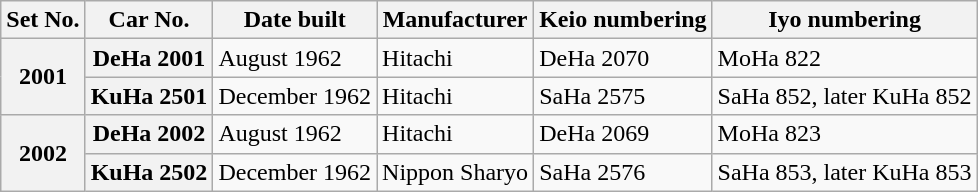<table class="wikitable">
<tr>
<th>Set No.</th>
<th>Car No.</th>
<th>Date built</th>
<th>Manufacturer</th>
<th>Keio numbering</th>
<th>Iyo numbering</th>
</tr>
<tr>
<th rowspan=2>2001</th>
<th>DeHa 2001</th>
<td>August 1962</td>
<td>Hitachi</td>
<td>DeHa 2070</td>
<td>MoHa 822</td>
</tr>
<tr>
<th>KuHa 2501</th>
<td>December 1962</td>
<td>Hitachi</td>
<td>SaHa 2575</td>
<td>SaHa 852, later KuHa 852</td>
</tr>
<tr>
<th rowspan=2>2002</th>
<th>DeHa 2002</th>
<td>August 1962</td>
<td>Hitachi</td>
<td>DeHa 2069</td>
<td>MoHa 823</td>
</tr>
<tr>
<th>KuHa 2502</th>
<td>December 1962</td>
<td>Nippon Sharyo</td>
<td>SaHa 2576</td>
<td>SaHa 853, later KuHa 853</td>
</tr>
</table>
